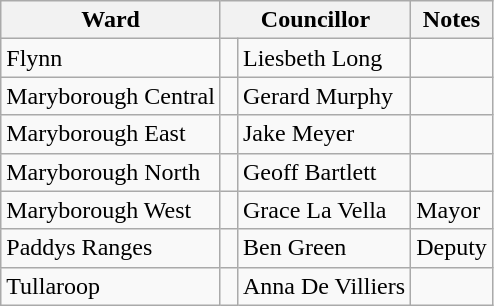<table class="wikitable">
<tr>
<th>Ward</th>
<th colspan="2">Councillor</th>
<th>Notes</th>
</tr>
<tr>
<td>Flynn</td>
<td> </td>
<td>Liesbeth Long</td>
<td></td>
</tr>
<tr>
<td>Maryborough Central</td>
<td> </td>
<td>Gerard Murphy</td>
<td></td>
</tr>
<tr>
<td>Maryborough East</td>
<td> </td>
<td>Jake Meyer</td>
<td></td>
</tr>
<tr>
<td>Maryborough North</td>
<td> </td>
<td>Geoff Bartlett</td>
<td></td>
</tr>
<tr>
<td>Maryborough West</td>
<td> </td>
<td>Grace La Vella</td>
<td>Mayor</td>
</tr>
<tr>
<td>Paddys Ranges</td>
<td> </td>
<td>Ben Green</td>
<td>Deputy</td>
</tr>
<tr>
<td>Tullaroop</td>
<td> </td>
<td>Anna De Villiers</td>
<td></td>
</tr>
</table>
